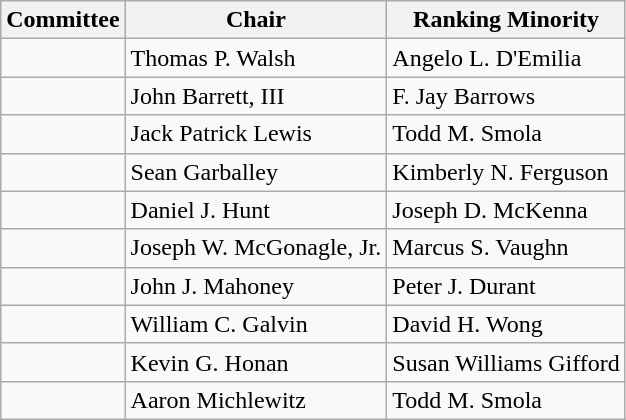<table class="wikitable sortable">
<tr>
<th>Committee</th>
<th>Chair</th>
<th>Ranking Minority</th>
</tr>
<tr>
<td></td>
<td>Thomas P. Walsh</td>
<td>Angelo L. D'Emilia</td>
</tr>
<tr>
<td></td>
<td>John Barrett, III</td>
<td>F. Jay Barrows</td>
</tr>
<tr>
<td></td>
<td>Jack Patrick Lewis</td>
<td>Todd M. Smola</td>
</tr>
<tr>
<td></td>
<td>Sean Garballey</td>
<td>Kimberly N. Ferguson</td>
</tr>
<tr>
<td></td>
<td>Daniel J. Hunt</td>
<td>Joseph D. McKenna</td>
</tr>
<tr>
<td></td>
<td>Joseph W. McGonagle, Jr.</td>
<td>Marcus S. Vaughn</td>
</tr>
<tr>
<td></td>
<td>John J. Mahoney</td>
<td>Peter J. Durant</td>
</tr>
<tr>
<td></td>
<td>William C. Galvin</td>
<td>David H. Wong</td>
</tr>
<tr>
<td></td>
<td>Kevin G. Honan</td>
<td>Susan Williams Gifford</td>
</tr>
<tr>
<td></td>
<td>Aaron Michlewitz</td>
<td>Todd M. Smola</td>
</tr>
</table>
